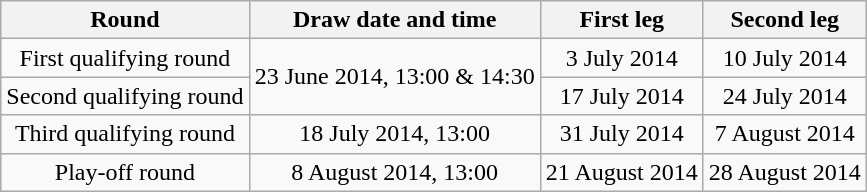<table class="wikitable" style="text-align:center">
<tr>
<th>Round</th>
<th>Draw date and time</th>
<th>First leg</th>
<th>Second leg</th>
</tr>
<tr>
<td>First qualifying round</td>
<td rowspan=2>23 June 2014, 13:00 & 14:30</td>
<td>3 July 2014</td>
<td>10 July 2014</td>
</tr>
<tr>
<td>Second qualifying round</td>
<td>17 July 2014</td>
<td>24 July 2014</td>
</tr>
<tr>
<td>Third qualifying round</td>
<td>18 July 2014, 13:00</td>
<td>31 July 2014</td>
<td>7 August 2014</td>
</tr>
<tr>
<td>Play-off round</td>
<td>8 August 2014, 13:00</td>
<td>21 August 2014</td>
<td>28 August 2014</td>
</tr>
</table>
